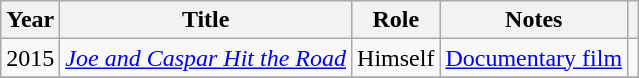<table class="wikitable sortable plainrowheaders">
<tr>
<th scope="col">Year</th>
<th scope="col">Title</th>
<th scope="col">Role</th>
<th scope="col" class="unsortable">Notes</th>
<th scope="col" class="unsortable"></th>
</tr>
<tr>
<td>2015</td>
<td><em><a href='#'>Joe and Caspar Hit the Road</a></em></td>
<td>Himself</td>
<td><a href='#'>Documentary film</a></td>
<td style="text-align:center;"></td>
</tr>
<tr>
</tr>
</table>
